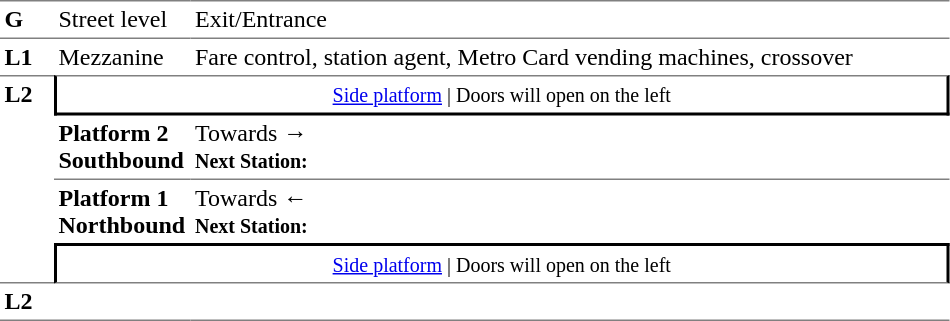<table table border=0 cellspacing=0 cellpadding=3>
<tr>
<td style="border-bottom:solid 1px gray;border-top:solid 1px gray;" width=30 valign=top><strong>G</strong></td>
<td style="border-top:solid 1px gray;border-bottom:solid 1px gray;" width=85 valign=top>Street level</td>
<td style="border-top:solid 1px gray;border-bottom:solid 1px gray;" width=500 valign=top>Exit/Entrance</td>
</tr>
<tr>
<td valign=top><strong>L1</strong></td>
<td valign=top>Mezzanine</td>
<td valign=top>Fare control, station agent, Metro Card vending machines, crossover<br></td>
</tr>
<tr>
<td style="border-top:solid 1px gray;border-bottom:solid 1px gray;" width=30 rowspan=4 valign=top><strong>L2</strong></td>
<td style="border-top:solid 1px gray;border-right:solid 2px black;border-left:solid 2px black;border-bottom:solid 2px black;text-align:center;" colspan=2><small><a href='#'>Side platform</a> | Doors will open on the left </small></td>
</tr>
<tr>
<td style="border-bottom:solid 1px gray;" width=85><span><strong>Platform 2</strong><br><strong>Southbound</strong></span></td>
<td style="border-bottom:solid 1px gray;" width=500>Towards → <br><small><strong>Next Station:</strong> </small></td>
</tr>
<tr>
<td><span><strong>Platform 1</strong><br><strong>Northbound</strong></span></td>
<td>Towards ← <br><small><strong>Next Station:</strong> </small></td>
</tr>
<tr>
<td style="border-top:solid 2px black;border-right:solid 2px black;border-left:solid 2px black;border-bottom:solid 1px gray;" colspan=2  align=center><small><a href='#'>Side platform</a> | Doors will open on the left </small></td>
</tr>
<tr>
<td style="border-bottom:solid 1px gray;" width=30 rowspan=2 valign=top><strong>L2</strong></td>
<td style="border-bottom:solid 1px gray;" width=85></td>
<td style="border-bottom:solid 1px gray;" width=500></td>
</tr>
<tr>
</tr>
</table>
